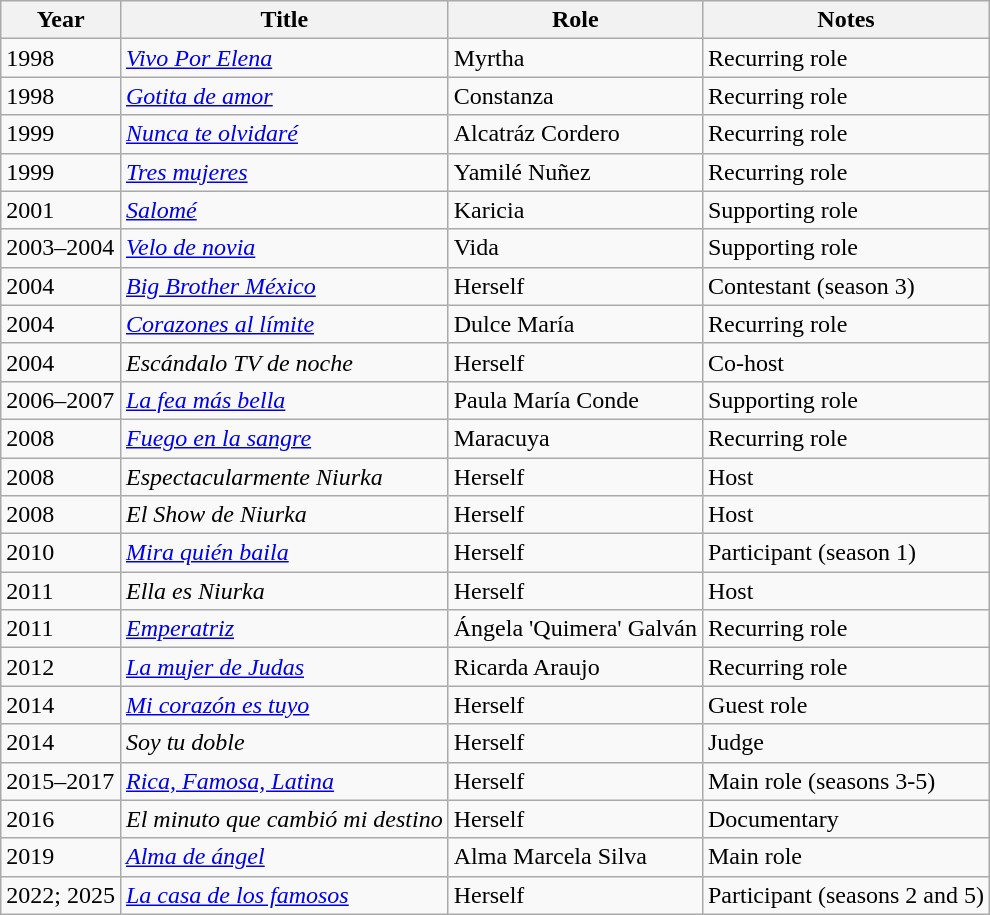<table class="wikitable sortable">
<tr>
<th>Year</th>
<th>Title</th>
<th>Role</th>
<th class="unsortable">Notes</th>
</tr>
<tr>
<td>1998</td>
<td><em><a href='#'>Vivo Por Elena</a></em></td>
<td>Myrtha</td>
<td>Recurring role</td>
</tr>
<tr>
<td>1998</td>
<td><em><a href='#'>Gotita de amor</a></em></td>
<td>Constanza</td>
<td>Recurring role</td>
</tr>
<tr>
<td>1999</td>
<td><em><a href='#'>Nunca te olvidaré</a></em></td>
<td>Alcatráz Cordero</td>
<td>Recurring role</td>
</tr>
<tr>
<td>1999</td>
<td><em><a href='#'>Tres mujeres</a></em></td>
<td>Yamilé Nuñez</td>
<td>Recurring role</td>
</tr>
<tr>
<td>2001</td>
<td><em><a href='#'>Salomé</a></em></td>
<td>Karicia</td>
<td>Supporting role</td>
</tr>
<tr>
<td>2003–2004</td>
<td><em><a href='#'>Velo de novia</a></em></td>
<td>Vida</td>
<td>Supporting role</td>
</tr>
<tr>
<td>2004</td>
<td><em><a href='#'>Big Brother México</a></em></td>
<td>Herself</td>
<td>Contestant (season 3)</td>
</tr>
<tr>
<td>2004</td>
<td><em><a href='#'>Corazones al límite</a></em></td>
<td>Dulce María</td>
<td>Recurring role</td>
</tr>
<tr>
<td>2004</td>
<td><em>Escándalo TV de noche</em></td>
<td>Herself</td>
<td>Co-host</td>
</tr>
<tr>
<td>2006–2007</td>
<td><em><a href='#'>La fea más bella</a></em></td>
<td>Paula María Conde</td>
<td>Supporting role</td>
</tr>
<tr>
<td>2008</td>
<td><em><a href='#'>Fuego en la sangre</a></em></td>
<td>Maracuya</td>
<td>Recurring role</td>
</tr>
<tr>
<td>2008</td>
<td><em>Espectacularmente Niurka</em></td>
<td>Herself</td>
<td>Host</td>
</tr>
<tr>
<td>2008</td>
<td><em>El Show de Niurka</em></td>
<td>Herself</td>
<td>Host</td>
</tr>
<tr>
<td>2010</td>
<td><em><a href='#'>Mira quién baila</a></em></td>
<td>Herself</td>
<td>Participant (season 1)</td>
</tr>
<tr>
<td>2011</td>
<td><em>Ella es Niurka</em></td>
<td>Herself</td>
<td>Host</td>
</tr>
<tr>
<td>2011</td>
<td><em><a href='#'>Emperatriz</a></em></td>
<td>Ángela 'Quimera' Galván</td>
<td>Recurring role</td>
</tr>
<tr>
<td>2012</td>
<td><em><a href='#'>La mujer de Judas</a></em></td>
<td>Ricarda Araujo</td>
<td>Recurring role</td>
</tr>
<tr>
<td>2014</td>
<td><em><a href='#'>Mi corazón es tuyo</a></em></td>
<td>Herself</td>
<td>Guest role</td>
</tr>
<tr>
<td>2014</td>
<td><em>Soy tu doble</em></td>
<td>Herself</td>
<td>Judge</td>
</tr>
<tr>
<td>2015–2017</td>
<td><em><a href='#'>Rica, Famosa, Latina</a></em></td>
<td>Herself</td>
<td>Main role (seasons 3-5)</td>
</tr>
<tr>
<td>2016</td>
<td><em>El minuto que cambió mi destino</em></td>
<td>Herself</td>
<td>Documentary</td>
</tr>
<tr>
<td>2019</td>
<td><em><a href='#'>Alma de ángel</a></em></td>
<td>Alma Marcela Silva</td>
<td>Main role</td>
</tr>
<tr>
<td>2022; 2025</td>
<td><em><a href='#'>La casa de los famosos</a></em></td>
<td>Herself</td>
<td>Participant (seasons 2 and 5)</td>
</tr>
</table>
